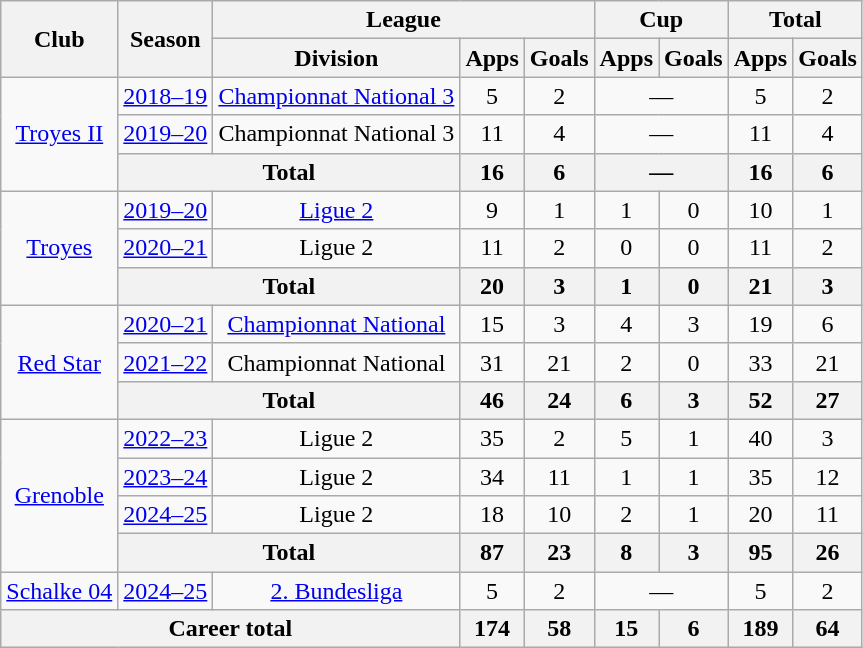<table class="wikitable" style="text-align:center">
<tr>
<th rowspan="2">Club</th>
<th rowspan="2">Season</th>
<th colspan="3">League</th>
<th colspan="2">Cup</th>
<th colspan="2">Total</th>
</tr>
<tr>
<th>Division</th>
<th>Apps</th>
<th>Goals</th>
<th>Apps</th>
<th>Goals</th>
<th>Apps</th>
<th>Goals</th>
</tr>
<tr>
<td rowspan="3"><a href='#'>Troyes II</a></td>
<td><a href='#'>2018–19</a></td>
<td><a href='#'>Championnat National 3</a></td>
<td>5</td>
<td>2</td>
<td colspan="2">—</td>
<td>5</td>
<td>2</td>
</tr>
<tr>
<td><a href='#'>2019–20</a></td>
<td>Championnat National 3</td>
<td>11</td>
<td>4</td>
<td colspan="2">—</td>
<td>11</td>
<td>4</td>
</tr>
<tr>
<th colspan="2">Total</th>
<th>16</th>
<th>6</th>
<th colspan="2">—</th>
<th>16</th>
<th>6</th>
</tr>
<tr>
<td rowspan="3"><a href='#'>Troyes</a></td>
<td><a href='#'>2019–20</a></td>
<td><a href='#'>Ligue 2</a></td>
<td>9</td>
<td>1</td>
<td>1</td>
<td>0</td>
<td>10</td>
<td>1</td>
</tr>
<tr>
<td><a href='#'>2020–21</a></td>
<td>Ligue 2</td>
<td>11</td>
<td>2</td>
<td>0</td>
<td>0</td>
<td>11</td>
<td>2</td>
</tr>
<tr>
<th colspan="2">Total</th>
<th>20</th>
<th>3</th>
<th>1</th>
<th>0</th>
<th>21</th>
<th>3</th>
</tr>
<tr>
<td rowspan="3"><a href='#'>Red Star</a></td>
<td><a href='#'>2020–21</a></td>
<td><a href='#'>Championnat National</a></td>
<td>15</td>
<td>3</td>
<td>4</td>
<td>3</td>
<td>19</td>
<td>6</td>
</tr>
<tr>
<td><a href='#'>2021–22</a></td>
<td>Championnat National</td>
<td>31</td>
<td>21</td>
<td>2</td>
<td>0</td>
<td>33</td>
<td>21</td>
</tr>
<tr>
<th colspan="2">Total</th>
<th>46</th>
<th>24</th>
<th>6</th>
<th>3</th>
<th>52</th>
<th>27</th>
</tr>
<tr>
<td rowspan="4"><a href='#'>Grenoble</a></td>
<td><a href='#'>2022–23</a></td>
<td>Ligue 2</td>
<td>35</td>
<td>2</td>
<td>5</td>
<td>1</td>
<td>40</td>
<td>3</td>
</tr>
<tr>
<td><a href='#'>2023–24</a></td>
<td>Ligue 2</td>
<td>34</td>
<td>11</td>
<td>1</td>
<td>1</td>
<td>35</td>
<td>12</td>
</tr>
<tr>
<td><a href='#'>2024–25</a></td>
<td>Ligue 2</td>
<td>18</td>
<td>10</td>
<td>2</td>
<td>1</td>
<td>20</td>
<td>11</td>
</tr>
<tr>
<th colspan="2">Total</th>
<th>87</th>
<th>23</th>
<th>8</th>
<th>3</th>
<th>95</th>
<th>26</th>
</tr>
<tr>
<td><a href='#'>Schalke 04</a></td>
<td><a href='#'>2024–25</a></td>
<td><a href='#'>2. Bundesliga</a></td>
<td>5</td>
<td>2</td>
<td colspan="2">—</td>
<td>5</td>
<td>2</td>
</tr>
<tr>
<th colspan="3">Career total</th>
<th>174</th>
<th>58</th>
<th>15</th>
<th>6</th>
<th>189</th>
<th>64</th>
</tr>
</table>
